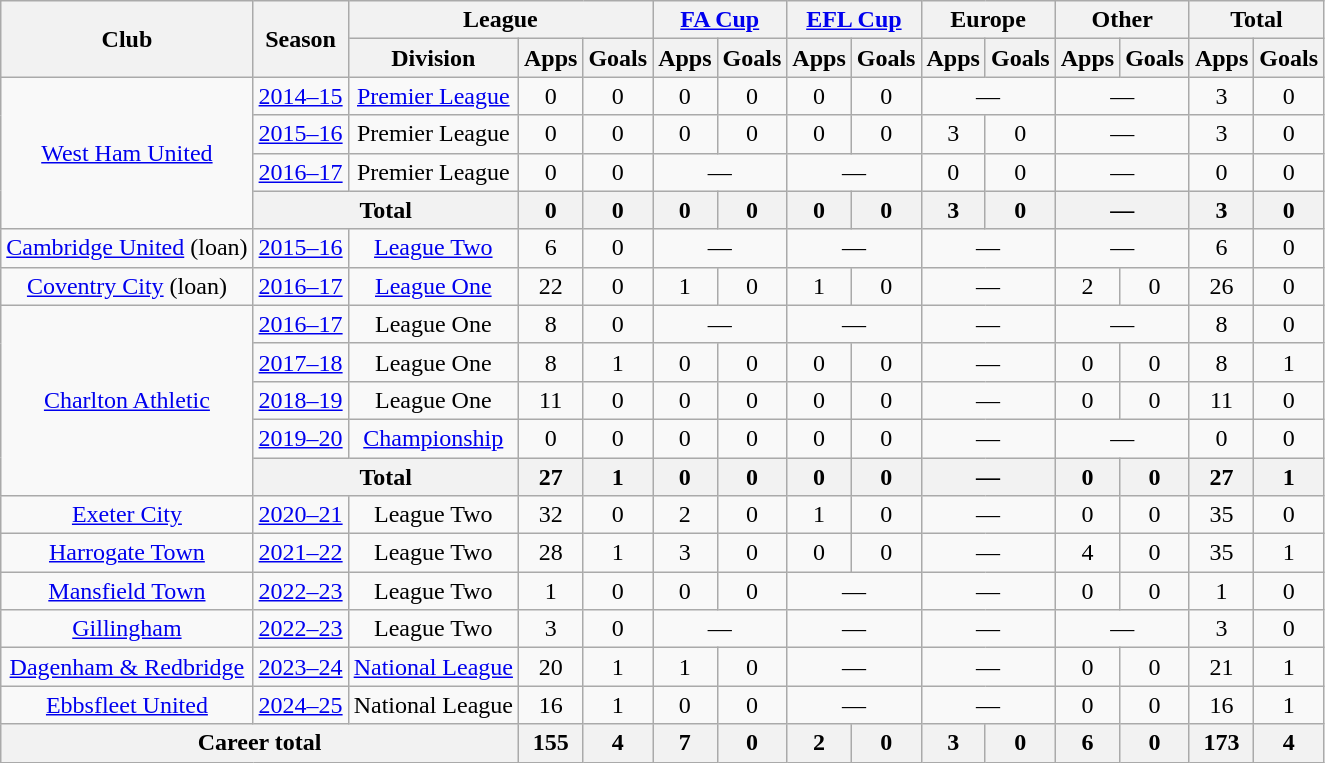<table class="wikitable" style="text-align: center;">
<tr>
<th rowspan="2">Club</th>
<th rowspan="2">Season</th>
<th colspan="3">League</th>
<th colspan="2"><a href='#'>FA Cup</a></th>
<th colspan="2"><a href='#'>EFL Cup</a></th>
<th colspan="2">Europe</th>
<th colspan="2">Other</th>
<th colspan="2">Total</th>
</tr>
<tr>
<th scope="col">Division</th>
<th scope="col">Apps</th>
<th scope="col">Goals</th>
<th scope="col">Apps</th>
<th scope="col">Goals</th>
<th scope="col">Apps</th>
<th scope="col">Goals</th>
<th scope="col">Apps</th>
<th scope="col">Goals</th>
<th scope="col">Apps</th>
<th scope="col">Goals</th>
<th scope="col">Apps</th>
<th scope="col">Goals</th>
</tr>
<tr>
<td rowspan="4"><a href='#'>West Ham United</a></td>
<td><a href='#'>2014–15</a></td>
<td><a href='#'>Premier League</a></td>
<td>0</td>
<td>0</td>
<td>0</td>
<td>0</td>
<td>0</td>
<td>0</td>
<td colspan="2">—</td>
<td colspan="2">—</td>
<td>3</td>
<td>0</td>
</tr>
<tr>
<td><a href='#'>2015–16</a></td>
<td>Premier League</td>
<td>0</td>
<td>0</td>
<td>0</td>
<td>0</td>
<td>0</td>
<td>0</td>
<td>3</td>
<td>0</td>
<td colspan="2">—</td>
<td>3</td>
<td>0</td>
</tr>
<tr>
<td><a href='#'>2016–17</a></td>
<td>Premier League</td>
<td>0</td>
<td>0</td>
<td colspan="2">—</td>
<td colspan="2">—</td>
<td>0</td>
<td>0</td>
<td colspan="2">—</td>
<td>0</td>
<td>0</td>
</tr>
<tr>
<th colspan="2">Total</th>
<th>0</th>
<th>0</th>
<th>0</th>
<th>0</th>
<th>0</th>
<th>0</th>
<th>3</th>
<th>0</th>
<th colspan="2">—</th>
<th>3</th>
<th>0</th>
</tr>
<tr>
<td><a href='#'>Cambridge United</a> (loan)</td>
<td><a href='#'>2015–16</a></td>
<td><a href='#'>League Two</a></td>
<td>6</td>
<td>0</td>
<td colspan="2">—</td>
<td colspan="2">—</td>
<td colspan="2">—</td>
<td colspan="2">—</td>
<td>6</td>
<td>0</td>
</tr>
<tr>
<td><a href='#'>Coventry City</a> (loan)</td>
<td><a href='#'>2016–17</a></td>
<td><a href='#'>League One</a></td>
<td>22</td>
<td>0</td>
<td>1</td>
<td>0</td>
<td>1</td>
<td>0</td>
<td colspan="2">—</td>
<td>2</td>
<td>0</td>
<td>26</td>
<td>0</td>
</tr>
<tr>
<td rowspan="5"><a href='#'>Charlton Athletic</a></td>
<td><a href='#'>2016–17</a></td>
<td>League One</td>
<td>8</td>
<td>0</td>
<td colspan="2">—</td>
<td colspan="2">—</td>
<td colspan="2">—</td>
<td colspan="2">—</td>
<td>8</td>
<td>0</td>
</tr>
<tr>
<td><a href='#'>2017–18</a></td>
<td>League One</td>
<td>8</td>
<td>1</td>
<td>0</td>
<td>0</td>
<td>0</td>
<td>0</td>
<td colspan="2">—</td>
<td>0</td>
<td>0</td>
<td>8</td>
<td>1</td>
</tr>
<tr>
<td><a href='#'>2018–19</a></td>
<td>League One</td>
<td>11</td>
<td>0</td>
<td>0</td>
<td>0</td>
<td>0</td>
<td>0</td>
<td colspan="2">—</td>
<td>0</td>
<td>0</td>
<td>11</td>
<td>0</td>
</tr>
<tr>
<td><a href='#'>2019–20</a></td>
<td><a href='#'>Championship</a></td>
<td>0</td>
<td>0</td>
<td>0</td>
<td>0</td>
<td>0</td>
<td>0</td>
<td colspan="2">—</td>
<td colspan="2">—</td>
<td>0</td>
<td>0</td>
</tr>
<tr>
<th colspan="2">Total</th>
<th>27</th>
<th>1</th>
<th>0</th>
<th>0</th>
<th>0</th>
<th>0</th>
<th colspan="2">—</th>
<th>0</th>
<th>0</th>
<th>27</th>
<th>1</th>
</tr>
<tr>
<td><a href='#'>Exeter City</a></td>
<td><a href='#'>2020–21</a></td>
<td>League Two</td>
<td>32</td>
<td>0</td>
<td>2</td>
<td>0</td>
<td>1</td>
<td>0</td>
<td colspan="2">—</td>
<td>0</td>
<td>0</td>
<td>35</td>
<td>0</td>
</tr>
<tr>
<td><a href='#'>Harrogate Town</a></td>
<td><a href='#'>2021–22</a></td>
<td>League Two</td>
<td>28</td>
<td>1</td>
<td>3</td>
<td>0</td>
<td>0</td>
<td>0</td>
<td colspan="2">—</td>
<td>4</td>
<td>0</td>
<td>35</td>
<td>1</td>
</tr>
<tr>
<td><a href='#'>Mansfield Town</a></td>
<td><a href='#'>2022–23</a></td>
<td>League Two</td>
<td>1</td>
<td>0</td>
<td>0</td>
<td>0</td>
<td colspan="2">—</td>
<td colspan="2">—</td>
<td>0</td>
<td>0</td>
<td>1</td>
<td>0</td>
</tr>
<tr>
<td><a href='#'>Gillingham</a></td>
<td><a href='#'>2022–23</a></td>
<td>League Two</td>
<td>3</td>
<td>0</td>
<td colspan="2">—</td>
<td colspan="2">—</td>
<td colspan="2">—</td>
<td colspan="2">—</td>
<td>3</td>
<td>0</td>
</tr>
<tr>
<td><a href='#'>Dagenham & Redbridge</a></td>
<td><a href='#'>2023–24</a></td>
<td><a href='#'>National League</a></td>
<td>20</td>
<td>1</td>
<td>1</td>
<td>0</td>
<td colspan="2">—</td>
<td colspan="2">—</td>
<td>0</td>
<td>0</td>
<td>21</td>
<td>1</td>
</tr>
<tr>
<td><a href='#'>Ebbsfleet United</a></td>
<td><a href='#'>2024–25</a></td>
<td>National League</td>
<td>16</td>
<td>1</td>
<td>0</td>
<td>0</td>
<td colspan="2">—</td>
<td colspan="2">—</td>
<td>0</td>
<td>0</td>
<td>16</td>
<td>1</td>
</tr>
<tr>
<th colspan="3">Career total</th>
<th>155</th>
<th>4</th>
<th>7</th>
<th>0</th>
<th>2</th>
<th>0</th>
<th>3</th>
<th>0</th>
<th>6</th>
<th>0</th>
<th>173</th>
<th>4</th>
</tr>
</table>
